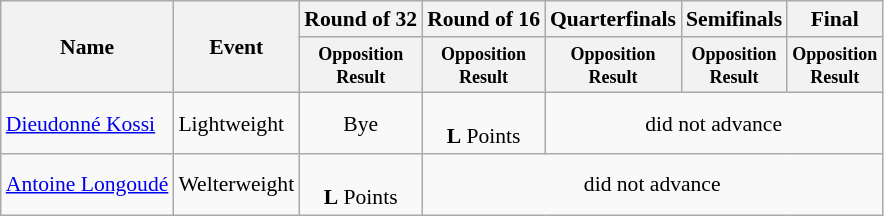<table class=wikitable style="font-size:90%">
<tr>
<th rowspan="2">Name</th>
<th rowspan="2">Event</th>
<th>Round of 32</th>
<th>Round of 16</th>
<th>Quarterfinals</th>
<th>Semifinals</th>
<th>Final</th>
</tr>
<tr>
<th style="line-height:1em"><small>Opposition<br>Result</small></th>
<th style="line-height:1em"><small>Opposition<br>Result</small></th>
<th style="line-height:1em"><small>Opposition<br>Result</small></th>
<th style="line-height:1em"><small>Opposition<br>Result</small></th>
<th style="line-height:1em"><small>Opposition<br>Result</small></th>
</tr>
<tr>
<td><a href='#'>Dieudonné Kossi</a></td>
<td>Lightweight</td>
<td align="center">Bye</td>
<td align="center"><br><strong>L</strong> Points</td>
<td align="center" colspan="4">did not advance</td>
</tr>
<tr>
<td><a href='#'>Antoine Longoudé</a></td>
<td>Welterweight</td>
<td align="center"><br><strong>L</strong> Points</td>
<td align="center" colspan="5">did not advance</td>
</tr>
</table>
